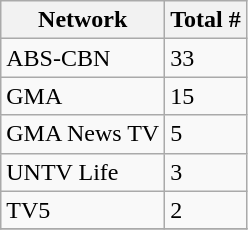<table class="wikitable collapsible autocollapse"  style="text-align:left;">
<tr>
<th>Network</th>
<th>Total #</th>
</tr>
<tr>
<td>ABS-CBN</td>
<td>33</td>
</tr>
<tr>
<td>GMA</td>
<td>15</td>
</tr>
<tr>
<td>GMA News TV</td>
<td>5</td>
</tr>
<tr>
<td>UNTV Life</td>
<td>3</td>
</tr>
<tr>
<td>TV5</td>
<td>2</td>
</tr>
<tr>
</tr>
</table>
